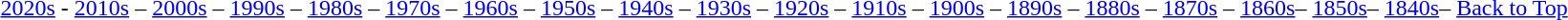<table class="toccolours" align="centre">
<tr>
<td><br><a href='#'>2020s</a>
-
<a href='#'>2010s</a> – <a href='#'>2000s</a> – <a href='#'>1990s</a> – <a href='#'>1980s</a> – <a href='#'>1970s</a> – <a href='#'>1960s</a> – <a href='#'>1950s</a> – <a href='#'>1940s</a> – <a href='#'>1930s</a> – <a href='#'>1920s</a> – <a href='#'>1910s</a> – <a href='#'>1900s</a> – <a href='#'>1890s</a> – <a href='#'>1880s</a> – <a href='#'>1870s</a> – <a href='#'>1860s</a>– <a href='#'>1850s</a>– <a href='#'>1840s</a>– <a href='#'>Back to Top</a></td>
</tr>
</table>
